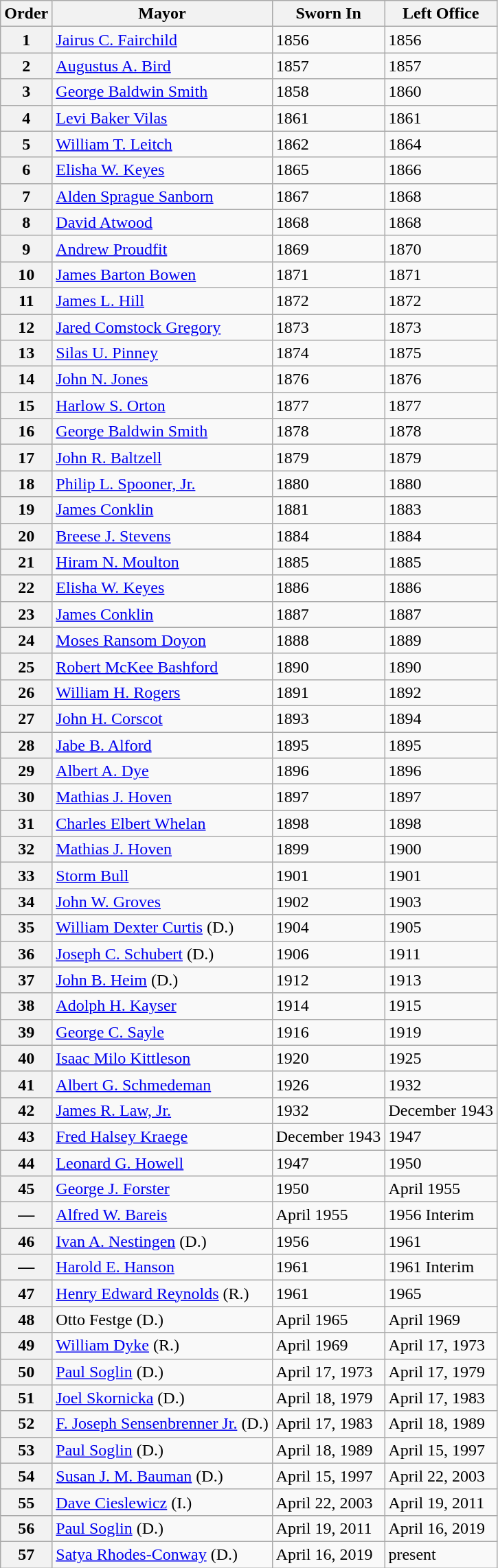<table class="wikitable">
<tr>
<th>Order</th>
<th>Mayor</th>
<th>Sworn In</th>
<th>Left Office</th>
</tr>
<tr>
<th>1</th>
<td><a href='#'>Jairus C. Fairchild</a></td>
<td>1856</td>
<td>1856</td>
</tr>
<tr>
<th>2</th>
<td><a href='#'>Augustus A. Bird</a></td>
<td>1857</td>
<td>1857</td>
</tr>
<tr>
<th>3</th>
<td><a href='#'>George Baldwin Smith</a></td>
<td>1858</td>
<td>1860</td>
</tr>
<tr>
<th>4</th>
<td><a href='#'>Levi Baker Vilas</a></td>
<td>1861</td>
<td>1861</td>
</tr>
<tr>
<th>5</th>
<td><a href='#'>William T. Leitch</a></td>
<td>1862</td>
<td>1864</td>
</tr>
<tr>
<th>6</th>
<td><a href='#'>Elisha W. Keyes</a></td>
<td>1865</td>
<td>1866</td>
</tr>
<tr>
<th>7</th>
<td><a href='#'>Alden Sprague Sanborn</a></td>
<td>1867</td>
<td>1868</td>
</tr>
<tr>
<th>8</th>
<td><a href='#'>David Atwood</a></td>
<td>1868</td>
<td>1868</td>
</tr>
<tr>
<th>9</th>
<td><a href='#'>Andrew Proudfit</a></td>
<td>1869</td>
<td>1870</td>
</tr>
<tr>
<th>10</th>
<td><a href='#'>James Barton Bowen</a></td>
<td>1871</td>
<td>1871</td>
</tr>
<tr>
<th>11</th>
<td><a href='#'>James L. Hill</a></td>
<td>1872</td>
<td>1872</td>
</tr>
<tr>
<th>12</th>
<td><a href='#'>Jared Comstock Gregory</a></td>
<td>1873</td>
<td>1873</td>
</tr>
<tr>
<th>13</th>
<td><a href='#'>Silas U. Pinney</a></td>
<td>1874</td>
<td>1875</td>
</tr>
<tr>
<th>14</th>
<td><a href='#'>John N. Jones</a><br></td>
<td>1876</td>
<td>1876</td>
</tr>
<tr>
<th>15</th>
<td><a href='#'>Harlow S. Orton</a></td>
<td>1877</td>
<td>1877</td>
</tr>
<tr>
<th>16</th>
<td><a href='#'>George Baldwin Smith</a></td>
<td>1878</td>
<td>1878</td>
</tr>
<tr>
<th>17</th>
<td><a href='#'>John R. Baltzell</a></td>
<td>1879</td>
<td>1879</td>
</tr>
<tr>
<th>18</th>
<td><a href='#'>Philip L. Spooner, Jr.</a></td>
<td>1880</td>
<td>1880</td>
</tr>
<tr>
<th>19</th>
<td><a href='#'>James Conklin</a></td>
<td>1881</td>
<td>1883</td>
</tr>
<tr>
<th>20</th>
<td><a href='#'>Breese J. Stevens</a></td>
<td>1884</td>
<td>1884</td>
</tr>
<tr>
<th>21</th>
<td><a href='#'>Hiram N. Moulton</a></td>
<td>1885</td>
<td>1885</td>
</tr>
<tr>
<th>22</th>
<td><a href='#'>Elisha W. Keyes</a></td>
<td>1886</td>
<td>1886</td>
</tr>
<tr>
<th>23</th>
<td><a href='#'>James Conklin</a></td>
<td>1887</td>
<td>1887</td>
</tr>
<tr>
<th>24</th>
<td><a href='#'>Moses Ransom Doyon</a></td>
<td>1888</td>
<td>1889</td>
</tr>
<tr>
<th>25</th>
<td><a href='#'>Robert McKee Bashford</a></td>
<td>1890</td>
<td>1890</td>
</tr>
<tr>
<th>26</th>
<td><a href='#'>William H. Rogers</a></td>
<td>1891</td>
<td>1892</td>
</tr>
<tr>
<th>27</th>
<td><a href='#'>John H. Corscot</a></td>
<td>1893</td>
<td>1894</td>
</tr>
<tr>
<th>28</th>
<td><a href='#'>Jabe B. Alford</a></td>
<td>1895</td>
<td>1895</td>
</tr>
<tr>
<th>29</th>
<td><a href='#'>Albert A. Dye</a></td>
<td>1896</td>
<td>1896</td>
</tr>
<tr>
<th>30</th>
<td><a href='#'>Mathias J. Hoven</a></td>
<td>1897</td>
<td>1897</td>
</tr>
<tr>
<th>31</th>
<td><a href='#'>Charles Elbert Whelan</a></td>
<td>1898</td>
<td>1898</td>
</tr>
<tr>
<th>32</th>
<td><a href='#'>Mathias J. Hoven</a></td>
<td>1899</td>
<td>1900</td>
</tr>
<tr>
<th>33</th>
<td><a href='#'>Storm Bull</a></td>
<td>1901</td>
<td>1901</td>
</tr>
<tr>
<th>34</th>
<td><a href='#'>John W. Groves</a></td>
<td>1902</td>
<td>1903</td>
</tr>
<tr>
<th>35</th>
<td><a href='#'>William Dexter Curtis</a> (D.)</td>
<td>1904</td>
<td>1905</td>
</tr>
<tr>
<th>36</th>
<td><a href='#'>Joseph C. Schubert</a> (D.)</td>
<td>1906</td>
<td>1911</td>
</tr>
<tr>
<th>37</th>
<td><a href='#'>John B. Heim</a> (D.)</td>
<td>1912</td>
<td>1913</td>
</tr>
<tr>
<th>38</th>
<td><a href='#'>Adolph H. Kayser</a></td>
<td>1914</td>
<td>1915</td>
</tr>
<tr>
<th>39</th>
<td><a href='#'>George C. Sayle</a><br></td>
<td>1916</td>
<td>1919</td>
</tr>
<tr>
<th>40</th>
<td><a href='#'>Isaac Milo Kittleson</a></td>
<td>1920</td>
<td>1925</td>
</tr>
<tr>
<th>41</th>
<td><a href='#'>Albert G. Schmedeman</a></td>
<td>1926</td>
<td>1932</td>
</tr>
<tr>
<th>42</th>
<td><a href='#'>James R. Law, Jr.</a></td>
<td>1932</td>
<td>December 1943</td>
</tr>
<tr>
<th>43</th>
<td><a href='#'>Fred Halsey Kraege</a></td>
<td>December 1943</td>
<td>1947</td>
</tr>
<tr>
<th>44</th>
<td><a href='#'>Leonard G. Howell</a><br></td>
<td>1947</td>
<td>1950</td>
</tr>
<tr>
<th>45</th>
<td><a href='#'>George J. Forster</a></td>
<td>1950</td>
<td>April 1955</td>
</tr>
<tr>
<th>—</th>
<td><a href='#'>Alfred W. Bareis</a></td>
<td>April 1955</td>
<td>1956 Interim</td>
</tr>
<tr>
<th>46</th>
<td><a href='#'>Ivan A. Nestingen</a> (D.)</td>
<td>1956</td>
<td>1961</td>
</tr>
<tr>
<th>—</th>
<td><a href='#'>Harold E. Hanson</a></td>
<td>1961</td>
<td>1961 Interim</td>
</tr>
<tr>
<th>47</th>
<td><a href='#'>Henry Edward Reynolds</a> (R.)</td>
<td>1961</td>
<td>1965</td>
</tr>
<tr>
<th>48</th>
<td>Otto Festge (D.)<br></td>
<td>April 1965</td>
<td>April 1969</td>
</tr>
<tr>
<th>49</th>
<td><a href='#'>William Dyke</a> (R.)</td>
<td>April 1969</td>
<td>April 17, 1973</td>
</tr>
<tr>
<th>50</th>
<td><a href='#'>Paul Soglin</a> (D.)</td>
<td>April 17, 1973</td>
<td>April 17, 1979</td>
</tr>
<tr>
<th>51</th>
<td><a href='#'>Joel Skornicka</a> (D.)</td>
<td>April 18, 1979</td>
<td>April 17, 1983</td>
</tr>
<tr>
<th>52</th>
<td><a href='#'>F. Joseph Sensenbrenner Jr.</a> (D.)</td>
<td>April 17, 1983</td>
<td>April 18, 1989</td>
</tr>
<tr>
<th>53</th>
<td><a href='#'>Paul Soglin</a> (D.)</td>
<td>April 18, 1989</td>
<td>April 15, 1997</td>
</tr>
<tr>
<th>54</th>
<td><a href='#'>Susan J. M. Bauman</a> (D.)</td>
<td>April 15, 1997</td>
<td>April 22, 2003</td>
</tr>
<tr>
<th>55</th>
<td><a href='#'>Dave Cieslewicz</a> (I.)</td>
<td>April 22, 2003</td>
<td>April 19, 2011</td>
</tr>
<tr>
<th>56</th>
<td><a href='#'>Paul Soglin</a> (D.)</td>
<td>April 19, 2011</td>
<td>April 16, 2019</td>
</tr>
<tr>
<th>57</th>
<td><a href='#'>Satya Rhodes-Conway</a> (D.)</td>
<td>April 16, 2019</td>
<td>present</td>
</tr>
</table>
